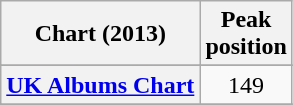<table class="wikitable plainrowheaders sortable">
<tr>
<th align="left">Chart (2013)</th>
<th align="center">Peak<br>position</th>
</tr>
<tr>
</tr>
<tr>
</tr>
<tr>
<th scope="row"><a href='#'>UK Albums Chart</a></th>
<td align="center">149</td>
</tr>
<tr>
</tr>
<tr>
</tr>
<tr>
</tr>
</table>
